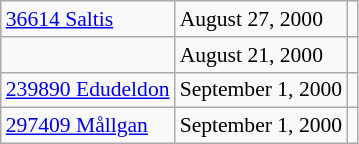<table class="wikitable floatright" style="font-size: 0.9em;">
<tr>
<td><a href='#'>36614 Saltis</a></td>
<td>August 27, 2000</td>
<td></td>
</tr>
<tr>
<td></td>
<td>August 21, 2000</td>
<td></td>
</tr>
<tr>
<td><a href='#'>239890 Edudeldon</a></td>
<td>September 1, 2000</td>
<td></td>
</tr>
<tr>
<td><a href='#'>297409 Mållgan</a></td>
<td>September 1, 2000</td>
<td></td>
</tr>
</table>
